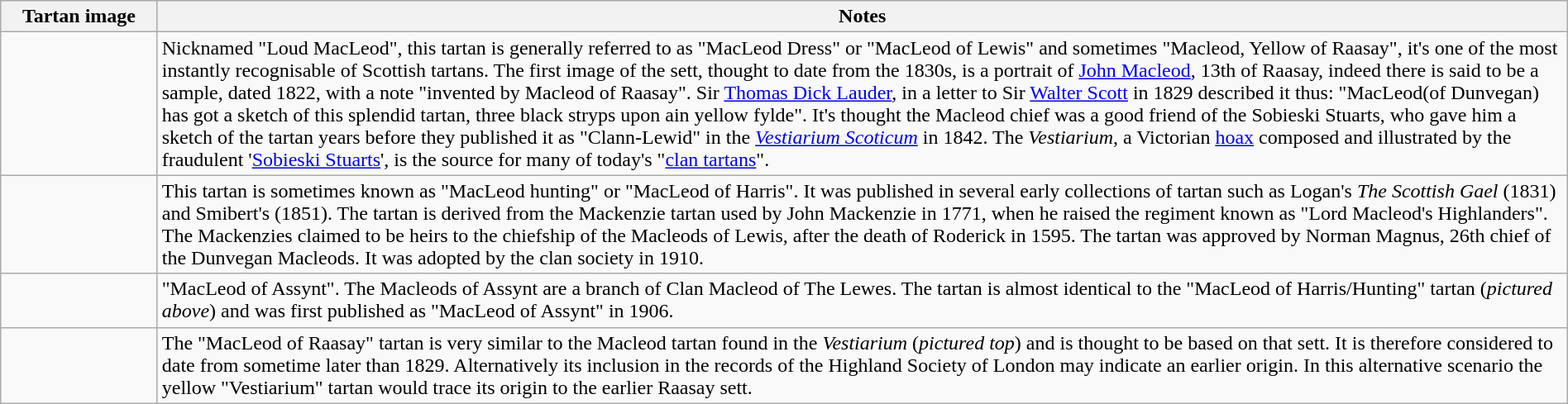<table class="wikitable" width=100%>
<tr>
<th width=10%>Tartan image</th>
<th width=90%>Notes</th>
</tr>
<tr>
<td></td>
<td>Nicknamed "Loud MacLeod", this tartan is generally referred to as "MacLeod Dress" or "MacLeod of Lewis" and sometimes "Macleod, Yellow of Raasay", it's one of the most instantly recognisable of Scottish tartans. The first image of the sett, thought to date from the 1830s, is a portrait of <a href='#'>John Macleod</a>, 13th of Raasay, indeed there is said to be a sample, dated 1822, with a note "invented by Macleod of Raasay". Sir <a href='#'>Thomas Dick Lauder</a>, in a letter to Sir <a href='#'>Walter Scott</a> in 1829 described it thus: "MacLeod(of Dunvegan) has got a sketch of this splendid tartan, three black stryps upon ain yellow fylde". It's thought the Macleod chief was a good friend of the Sobieski Stuarts, who gave him a sketch of the tartan years before they published it as "Clann-Lewid" in the <em><a href='#'>Vestiarium Scoticum</a></em> in 1842. The <em>Vestiarium</em>, a Victorian <a href='#'>hoax</a> composed and illustrated by the fraudulent '<a href='#'>Sobieski Stuarts</a>', is the source for many of today's "<a href='#'>clan tartans</a>".</td>
</tr>
<tr>
<td></td>
<td>This tartan is sometimes known as "MacLeod hunting" or "MacLeod of Harris". It was published in several early collections of tartan such as Logan's <em>The Scottish Gael</em> (1831) and Smibert's (1851). The tartan is derived from the Mackenzie tartan used by John Mackenzie in 1771, when he raised the regiment known as "Lord Macleod's Highlanders". The Mackenzies claimed to be heirs to the chiefship of the Macleods of Lewis, after the death of Roderick in 1595. The tartan was approved by Norman Magnus, 26th chief of the Dunvegan Macleods. It was adopted by the clan society in 1910.</td>
</tr>
<tr>
<td></td>
<td>"MacLeod of Assynt". The Macleods of Assynt are a branch of Clan Macleod of The Lewes. The tartan is almost identical to the "MacLeod of Harris/Hunting" tartan (<em>pictured above</em>) and was first published as "MacLeod of Assynt" in 1906.</td>
</tr>
<tr>
<td></td>
<td>The "MacLeod of Raasay" tartan is very similar to the Macleod tartan found in the <em>Vestiarium</em> (<em>pictured top</em>) and is thought to be based on that sett. It is therefore considered to date from sometime later than 1829. Alternatively its inclusion in the records of the Highland Society of London may indicate an earlier origin. In this alternative scenario the yellow "Vestiarium" tartan would trace its origin to the earlier Raasay sett.</td>
</tr>
</table>
